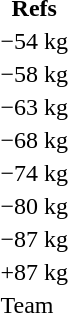<table>
<tr>
<th>Refs</th>
</tr>
<tr>
<td rowspan=2>−54 kg</td>
<td rowspan=2></td>
<td rowspan=2></td>
<td></td>
<td rowspan=2 align=center></td>
</tr>
<tr>
<td></td>
</tr>
<tr>
<td rowspan=2>−58 kg</td>
<td rowspan=2></td>
<td rowspan=2></td>
<td></td>
<td rowspan=2 align=center></td>
</tr>
<tr>
<td></td>
</tr>
<tr>
<td rowspan=2>−63 kg</td>
<td rowspan=2></td>
<td rowspan=2></td>
<td></td>
<td rowspan=2 align=center></td>
</tr>
<tr>
<td></td>
</tr>
<tr>
<td rowspan=2>−68 kg</td>
<td rowspan=2></td>
<td rowspan=2></td>
<td></td>
<td rowspan=2 align=center></td>
</tr>
<tr>
<td></td>
</tr>
<tr>
<td rowspan=2>−74 kg</td>
<td rowspan=2></td>
<td rowspan=2></td>
<td></td>
<td rowspan=2 align=center></td>
</tr>
<tr>
<td></td>
</tr>
<tr>
<td rowspan=2>−80 kg</td>
<td rowspan=2></td>
<td rowspan=2></td>
<td></td>
<td rowspan=2 align=center></td>
</tr>
<tr>
<td></td>
</tr>
<tr>
<td rowspan=2>−87 kg</td>
<td rowspan=2></td>
<td rowspan=2></td>
<td></td>
<td rowspan=2 align=center></td>
</tr>
<tr>
<td></td>
</tr>
<tr>
<td rowspan=2>+87 kg</td>
<td rowspan=2></td>
<td rowspan=2></td>
<td></td>
<td rowspan=2 align=center></td>
</tr>
<tr>
<td></td>
</tr>
<tr>
<td rowspan=2>Team</td>
<td rowspan=2></td>
<td rowspan=2></td>
<td></td>
<td rowspan=2 align=center></td>
</tr>
<tr>
<td></td>
</tr>
</table>
